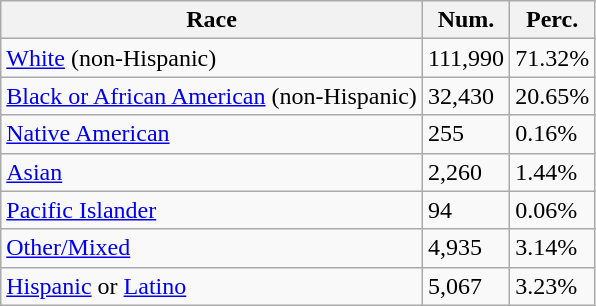<table class="wikitable">
<tr>
<th>Race</th>
<th>Num.</th>
<th>Perc.</th>
</tr>
<tr>
<td><a href='#'>White</a> (non-Hispanic)</td>
<td>111,990</td>
<td>71.32%</td>
</tr>
<tr>
<td><a href='#'>Black or African American</a> (non-Hispanic)</td>
<td>32,430</td>
<td>20.65%</td>
</tr>
<tr>
<td><a href='#'>Native American</a></td>
<td>255</td>
<td>0.16%</td>
</tr>
<tr>
<td><a href='#'>Asian</a></td>
<td>2,260</td>
<td>1.44%</td>
</tr>
<tr>
<td><a href='#'>Pacific Islander</a></td>
<td>94</td>
<td>0.06%</td>
</tr>
<tr>
<td><a href='#'>Other/Mixed</a></td>
<td>4,935</td>
<td>3.14%</td>
</tr>
<tr>
<td><a href='#'>Hispanic</a> or <a href='#'>Latino</a></td>
<td>5,067</td>
<td>3.23%</td>
</tr>
</table>
